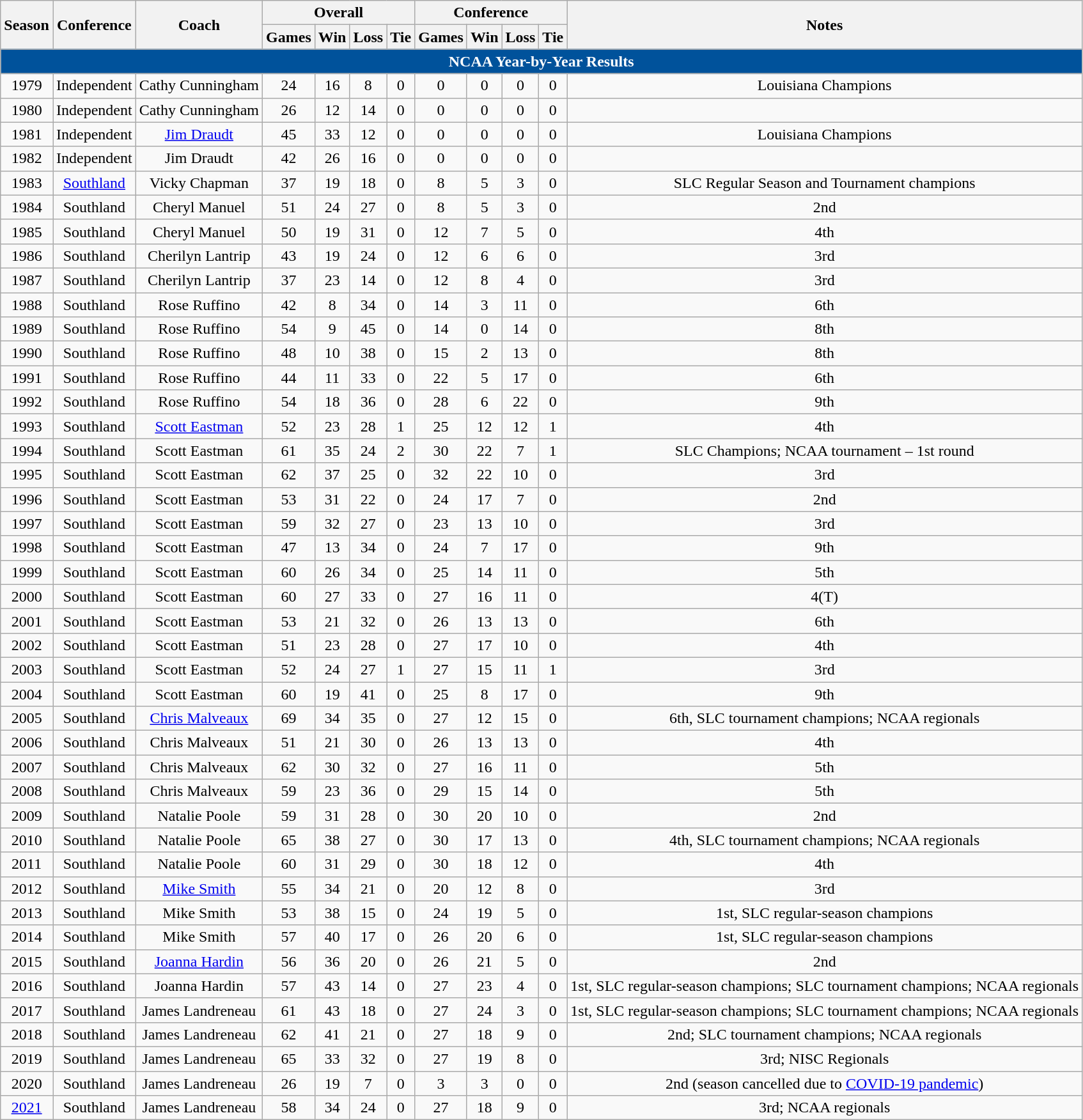<table class="wikitable" style="text-align: center;">
<tr>
<th rowspan=2>Season</th>
<th rowspan=2>Conference</th>
<th rowspan=2>Coach</th>
<th colspan="4">Overall</th>
<th colspan="4">Conference</th>
<th rowspan=2>Notes</th>
</tr>
<tr>
<th>Games</th>
<th>Win</th>
<th>Loss</th>
<th>Tie</th>
<th>Games</th>
<th>Win</th>
<th>Loss</th>
<th>Tie</th>
</tr>
<tr>
<th colspan=12 style="background:#00529B; color:white;">NCAA Year-by-Year Results</th>
</tr>
<tr>
<td>1979</td>
<td>Independent</td>
<td>Cathy Cunningham</td>
<td>24</td>
<td>16</td>
<td>8</td>
<td>0</td>
<td>0</td>
<td>0</td>
<td>0</td>
<td>0</td>
<td>Louisiana Champions</td>
</tr>
<tr>
<td>1980</td>
<td>Independent</td>
<td>Cathy Cunningham</td>
<td>26</td>
<td>12</td>
<td>14</td>
<td>0</td>
<td>0</td>
<td>0</td>
<td>0</td>
<td>0</td>
<td></td>
</tr>
<tr>
<td>1981</td>
<td>Independent</td>
<td><a href='#'>Jim Draudt</a></td>
<td>45</td>
<td>33</td>
<td>12</td>
<td>0</td>
<td>0</td>
<td>0</td>
<td>0</td>
<td>0</td>
<td>Louisiana Champions</td>
</tr>
<tr>
<td>1982</td>
<td>Independent</td>
<td>Jim Draudt</td>
<td>42</td>
<td>26</td>
<td>16</td>
<td>0</td>
<td>0</td>
<td>0</td>
<td>0</td>
<td>0</td>
<td></td>
</tr>
<tr>
<td>1983</td>
<td><a href='#'>Southland</a></td>
<td>Vicky Chapman</td>
<td>37</td>
<td>19</td>
<td>18</td>
<td>0</td>
<td>8</td>
<td>5</td>
<td>3</td>
<td>0</td>
<td>SLC Regular Season and Tournament champions</td>
</tr>
<tr>
<td>1984</td>
<td>Southland</td>
<td>Cheryl Manuel</td>
<td>51</td>
<td>24</td>
<td>27</td>
<td>0</td>
<td>8</td>
<td>5</td>
<td>3</td>
<td>0</td>
<td>2nd</td>
</tr>
<tr>
<td>1985</td>
<td>Southland</td>
<td>Cheryl Manuel</td>
<td>50</td>
<td>19</td>
<td>31</td>
<td>0</td>
<td>12</td>
<td>7</td>
<td>5</td>
<td>0</td>
<td>4th</td>
</tr>
<tr>
<td>1986</td>
<td>Southland</td>
<td>Cherilyn Lantrip</td>
<td>43</td>
<td>19</td>
<td>24</td>
<td>0</td>
<td>12</td>
<td>6</td>
<td>6</td>
<td>0</td>
<td>3rd</td>
</tr>
<tr>
<td>1987</td>
<td>Southland</td>
<td>Cherilyn Lantrip</td>
<td>37</td>
<td>23</td>
<td>14</td>
<td>0</td>
<td>12</td>
<td>8</td>
<td>4</td>
<td>0</td>
<td>3rd</td>
</tr>
<tr>
<td>1988</td>
<td>Southland</td>
<td>Rose Ruffino</td>
<td>42</td>
<td>8</td>
<td>34</td>
<td>0</td>
<td>14</td>
<td>3</td>
<td>11</td>
<td>0</td>
<td>6th</td>
</tr>
<tr>
<td>1989</td>
<td>Southland</td>
<td>Rose Ruffino</td>
<td>54</td>
<td>9</td>
<td>45</td>
<td>0</td>
<td>14</td>
<td>0</td>
<td>14</td>
<td>0</td>
<td>8th</td>
</tr>
<tr>
<td>1990</td>
<td>Southland</td>
<td>Rose Ruffino</td>
<td>48</td>
<td>10</td>
<td>38</td>
<td>0</td>
<td>15</td>
<td>2</td>
<td>13</td>
<td>0</td>
<td>8th</td>
</tr>
<tr>
<td>1991</td>
<td>Southland</td>
<td>Rose Ruffino</td>
<td>44</td>
<td>11</td>
<td>33</td>
<td>0</td>
<td>22</td>
<td>5</td>
<td>17</td>
<td>0</td>
<td>6th</td>
</tr>
<tr>
<td>1992</td>
<td>Southland</td>
<td>Rose Ruffino</td>
<td>54</td>
<td>18</td>
<td>36</td>
<td>0</td>
<td>28</td>
<td>6</td>
<td>22</td>
<td>0</td>
<td>9th</td>
</tr>
<tr>
<td>1993</td>
<td>Southland</td>
<td><a href='#'>Scott Eastman</a></td>
<td>52</td>
<td>23</td>
<td>28</td>
<td>1</td>
<td>25</td>
<td>12</td>
<td>12</td>
<td>1</td>
<td>4th</td>
</tr>
<tr>
<td>1994</td>
<td>Southland</td>
<td>Scott Eastman</td>
<td>61</td>
<td>35</td>
<td>24</td>
<td>2</td>
<td>30</td>
<td>22</td>
<td>7</td>
<td>1</td>
<td>SLC Champions; NCAA tournament – 1st round</td>
</tr>
<tr>
<td>1995</td>
<td>Southland</td>
<td>Scott Eastman</td>
<td>62</td>
<td>37</td>
<td>25</td>
<td>0</td>
<td>32</td>
<td>22</td>
<td>10</td>
<td>0</td>
<td>3rd</td>
</tr>
<tr>
<td>1996</td>
<td>Southland</td>
<td>Scott Eastman</td>
<td>53</td>
<td>31</td>
<td>22</td>
<td>0</td>
<td>24</td>
<td>17</td>
<td>7</td>
<td>0</td>
<td>2nd</td>
</tr>
<tr>
<td>1997</td>
<td>Southland</td>
<td>Scott Eastman</td>
<td>59</td>
<td>32</td>
<td>27</td>
<td>0</td>
<td>23</td>
<td>13</td>
<td>10</td>
<td>0</td>
<td>3rd</td>
</tr>
<tr>
<td>1998</td>
<td>Southland</td>
<td>Scott Eastman</td>
<td>47</td>
<td>13</td>
<td>34</td>
<td>0</td>
<td>24</td>
<td>7</td>
<td>17</td>
<td>0</td>
<td>9th</td>
</tr>
<tr>
<td>1999</td>
<td>Southland</td>
<td>Scott Eastman</td>
<td>60</td>
<td>26</td>
<td>34</td>
<td>0</td>
<td>25</td>
<td>14</td>
<td>11</td>
<td>0</td>
<td>5th</td>
</tr>
<tr>
<td>2000</td>
<td>Southland</td>
<td>Scott Eastman</td>
<td>60</td>
<td>27</td>
<td>33</td>
<td>0</td>
<td>27</td>
<td>16</td>
<td>11</td>
<td>0</td>
<td>4(T)</td>
</tr>
<tr>
<td>2001</td>
<td>Southland</td>
<td>Scott Eastman</td>
<td>53</td>
<td>21</td>
<td>32</td>
<td>0</td>
<td>26</td>
<td>13</td>
<td>13</td>
<td>0</td>
<td>6th</td>
</tr>
<tr>
<td>2002</td>
<td>Southland</td>
<td>Scott Eastman</td>
<td>51</td>
<td>23</td>
<td>28</td>
<td>0</td>
<td>27</td>
<td>17</td>
<td>10</td>
<td>0</td>
<td>4th</td>
</tr>
<tr>
<td>2003</td>
<td>Southland</td>
<td>Scott Eastman</td>
<td>52</td>
<td>24</td>
<td>27</td>
<td>1</td>
<td>27</td>
<td>15</td>
<td>11</td>
<td>1</td>
<td>3rd</td>
</tr>
<tr>
<td>2004</td>
<td>Southland</td>
<td>Scott Eastman</td>
<td>60</td>
<td>19</td>
<td>41</td>
<td>0</td>
<td>25</td>
<td>8</td>
<td>17</td>
<td>0</td>
<td>9th</td>
</tr>
<tr>
<td>2005</td>
<td>Southland</td>
<td><a href='#'>Chris Malveaux</a></td>
<td>69</td>
<td>34</td>
<td>35</td>
<td>0</td>
<td>27</td>
<td>12</td>
<td>15</td>
<td>0</td>
<td>6th, SLC tournament champions; NCAA regionals</td>
</tr>
<tr>
<td>2006</td>
<td>Southland</td>
<td>Chris Malveaux</td>
<td>51</td>
<td>21</td>
<td>30</td>
<td>0</td>
<td>26</td>
<td>13</td>
<td>13</td>
<td>0</td>
<td>4th</td>
</tr>
<tr>
<td>2007</td>
<td>Southland</td>
<td>Chris Malveaux</td>
<td>62</td>
<td>30</td>
<td>32</td>
<td>0</td>
<td>27</td>
<td>16</td>
<td>11</td>
<td>0</td>
<td>5th</td>
</tr>
<tr>
<td>2008</td>
<td>Southland</td>
<td>Chris Malveaux</td>
<td>59</td>
<td>23</td>
<td>36</td>
<td>0</td>
<td>29</td>
<td>15</td>
<td>14</td>
<td>0</td>
<td>5th</td>
</tr>
<tr>
<td>2009</td>
<td>Southland</td>
<td>Natalie Poole</td>
<td>59</td>
<td>31</td>
<td>28</td>
<td>0</td>
<td>30</td>
<td>20</td>
<td>10</td>
<td>0</td>
<td>2nd</td>
</tr>
<tr>
<td>2010</td>
<td>Southland</td>
<td>Natalie Poole</td>
<td>65</td>
<td>38</td>
<td>27</td>
<td>0</td>
<td>30</td>
<td>17</td>
<td>13</td>
<td>0</td>
<td>4th, SLC tournament champions; NCAA regionals</td>
</tr>
<tr>
<td>2011</td>
<td>Southland</td>
<td>Natalie Poole</td>
<td>60</td>
<td>31</td>
<td>29</td>
<td>0</td>
<td>30</td>
<td>18</td>
<td>12</td>
<td>0</td>
<td>4th</td>
</tr>
<tr>
<td>2012</td>
<td>Southland</td>
<td><a href='#'>Mike Smith</a></td>
<td>55</td>
<td>34</td>
<td>21</td>
<td>0</td>
<td>20</td>
<td>12</td>
<td>8</td>
<td>0</td>
<td>3rd</td>
</tr>
<tr>
<td>2013</td>
<td>Southland</td>
<td>Mike Smith</td>
<td>53</td>
<td>38</td>
<td>15</td>
<td>0</td>
<td>24</td>
<td>19</td>
<td>5</td>
<td>0</td>
<td>1st, SLC regular-season champions</td>
</tr>
<tr>
<td>2014</td>
<td>Southland</td>
<td>Mike Smith</td>
<td>57</td>
<td>40</td>
<td>17</td>
<td>0</td>
<td>26</td>
<td>20</td>
<td>6</td>
<td>0</td>
<td>1st, SLC regular-season champions</td>
</tr>
<tr>
<td>2015</td>
<td>Southland</td>
<td><a href='#'>Joanna Hardin</a></td>
<td>56</td>
<td>36</td>
<td>20</td>
<td>0</td>
<td>26</td>
<td>21</td>
<td>5</td>
<td>0</td>
<td>2nd</td>
</tr>
<tr>
<td>2016</td>
<td>Southland</td>
<td>Joanna Hardin</td>
<td>57</td>
<td>43</td>
<td>14</td>
<td>0</td>
<td>27</td>
<td>23</td>
<td>4</td>
<td>0</td>
<td>1st, SLC regular-season champions; SLC tournament champions; NCAA regionals</td>
</tr>
<tr>
<td>2017</td>
<td>Southland</td>
<td>James Landreneau</td>
<td>61</td>
<td>43</td>
<td>18</td>
<td>0</td>
<td>27</td>
<td>24</td>
<td>3</td>
<td>0</td>
<td>1st, SLC regular-season champions; SLC tournament champions; NCAA regionals</td>
</tr>
<tr>
<td>2018</td>
<td>Southland</td>
<td>James Landreneau</td>
<td>62</td>
<td>41</td>
<td>21</td>
<td>0</td>
<td>27</td>
<td>18</td>
<td>9</td>
<td>0</td>
<td>2nd; SLC tournament champions; NCAA regionals</td>
</tr>
<tr>
<td>2019</td>
<td>Southland</td>
<td>James Landreneau</td>
<td>65</td>
<td>33</td>
<td>32</td>
<td>0</td>
<td>27</td>
<td>19</td>
<td>8</td>
<td>0</td>
<td>3rd; NISC Regionals</td>
</tr>
<tr>
<td>2020</td>
<td>Southland</td>
<td>James Landreneau</td>
<td>26</td>
<td>19</td>
<td>7</td>
<td>0</td>
<td>3</td>
<td>3</td>
<td>0</td>
<td>0</td>
<td>2nd (season cancelled due to <a href='#'>COVID-19 pandemic</a>)</td>
</tr>
<tr>
<td><a href='#'>2021</a></td>
<td>Southland</td>
<td>James Landreneau</td>
<td>58</td>
<td>34</td>
<td>24</td>
<td>0</td>
<td>27</td>
<td>18</td>
<td>9</td>
<td>0</td>
<td>3rd; NCAA regionals</td>
</tr>
</table>
